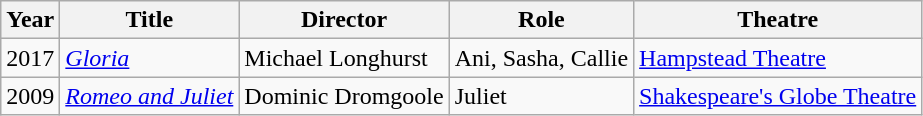<table class="wikitable sortable">
<tr>
<th>Year</th>
<th>Title</th>
<th>Director</th>
<th>Role</th>
<th>Theatre</th>
</tr>
<tr>
<td>2017</td>
<td><em><a href='#'>Gloria</a></em></td>
<td>Michael Longhurst</td>
<td>Ani, Sasha, Callie</td>
<td><a href='#'>Hampstead Theatre</a></td>
</tr>
<tr>
<td>2009</td>
<td><em><a href='#'>Romeo and Juliet</a></em></td>
<td>Dominic Dromgoole</td>
<td>Juliet</td>
<td><a href='#'>Shakespeare's Globe Theatre</a></td>
</tr>
</table>
